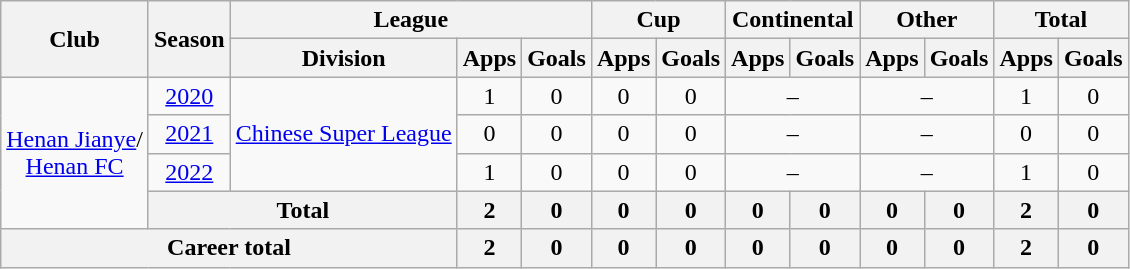<table class="wikitable" style="text-align: center">
<tr>
<th rowspan="2">Club</th>
<th rowspan="2">Season</th>
<th colspan="3">League</th>
<th colspan="2">Cup</th>
<th colspan="2">Continental</th>
<th colspan="2">Other</th>
<th colspan="2">Total</th>
</tr>
<tr>
<th>Division</th>
<th>Apps</th>
<th>Goals</th>
<th>Apps</th>
<th>Goals</th>
<th>Apps</th>
<th>Goals</th>
<th>Apps</th>
<th>Goals</th>
<th>Apps</th>
<th>Goals</th>
</tr>
<tr>
<td rowspan=4><a href='#'>Henan Jianye</a>/<br><a href='#'>Henan FC</a></td>
<td><a href='#'>2020</a></td>
<td rowspan=3><a href='#'>Chinese Super League</a></td>
<td>1</td>
<td>0</td>
<td>0</td>
<td>0</td>
<td colspan="2">–</td>
<td colspan="2">–</td>
<td>1</td>
<td>0</td>
</tr>
<tr>
<td><a href='#'>2021</a></td>
<td>0</td>
<td>0</td>
<td>0</td>
<td>0</td>
<td colspan="2">–</td>
<td colspan="2">–</td>
<td>0</td>
<td>0</td>
</tr>
<tr>
<td><a href='#'>2022</a></td>
<td>1</td>
<td>0</td>
<td>0</td>
<td>0</td>
<td colspan="2">–</td>
<td colspan="2">–</td>
<td>1</td>
<td>0</td>
</tr>
<tr>
<th colspan="2">Total</th>
<th>2</th>
<th>0</th>
<th>0</th>
<th>0</th>
<th>0</th>
<th>0</th>
<th>0</th>
<th>0</th>
<th>2</th>
<th>0</th>
</tr>
<tr>
<th colspan=3>Career total</th>
<th>2</th>
<th>0</th>
<th>0</th>
<th>0</th>
<th>0</th>
<th>0</th>
<th>0</th>
<th>0</th>
<th>2</th>
<th>0</th>
</tr>
</table>
